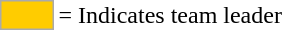<table>
<tr>
<td style="background-color:#FFCC00; border:1px solid #aaaaaa; width:2em;"></td>
<td>= Indicates team leader</td>
</tr>
</table>
